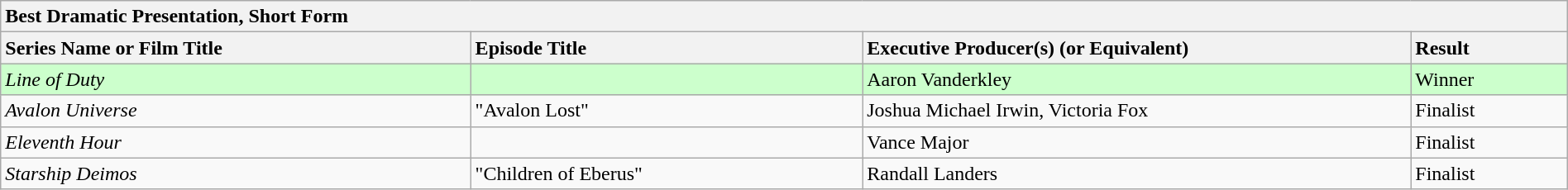<table class="wikitable" width=100%>
<tr>
<th colspan="4" ! style="text-align:left;">Best Dramatic Presentation, Short Form</th>
</tr>
<tr>
<th style="text-align:left; width: 30%;"><strong>Series Name or Film Title</strong></th>
<th style="text-align:left; width: 25%;"><strong>Episode Title</strong></th>
<th style="text-align:left; width: 35%;"><strong>Executive Producer(s) (or Equivalent)</strong></th>
<th style="text-align:left; width: 10%;"><strong>Result</strong></th>
</tr>
<tr style="background-color:#ccffcc;">
<td><em>Line of Duty</em></td>
<td></td>
<td>Aaron Vanderkley</td>
<td>Winner</td>
</tr>
<tr>
<td><em>Avalon Universe</em></td>
<td>"Avalon Lost"</td>
<td>Joshua Michael Irwin, Victoria Fox</td>
<td>Finalist</td>
</tr>
<tr>
<td><em>Eleventh Hour</em></td>
<td></td>
<td>Vance Major</td>
<td>Finalist</td>
</tr>
<tr>
<td><em>Starship Deimos</em></td>
<td>"Children of Eberus"</td>
<td>Randall Landers</td>
<td>Finalist</td>
</tr>
</table>
